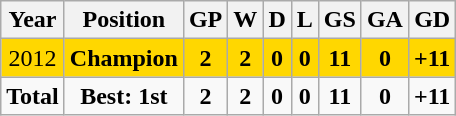<table class="wikitable" style="text-align: center;">
<tr>
<th>Year</th>
<th>Position</th>
<th>GP</th>
<th>W</th>
<th>D</th>
<th>L</th>
<th>GS</th>
<th>GA</th>
<th>GD</th>
</tr>
<tr bgcolor=gold>
<td> 2012</td>
<td><strong>Champion</strong></td>
<td><strong>2</strong></td>
<td><strong>2</strong></td>
<td><strong>0</strong></td>
<td><strong>0</strong></td>
<td><strong>11</strong></td>
<td><strong>0</strong></td>
<td><strong>+11</strong></td>
</tr>
<tr>
<td><strong>Total</strong></td>
<td><strong>Best: 1st</strong></td>
<td><strong>2</strong></td>
<td><strong>2</strong></td>
<td><strong>0</strong></td>
<td><strong>0</strong></td>
<td><strong>11</strong></td>
<td><strong>0</strong></td>
<td><strong>+11</strong></td>
</tr>
</table>
